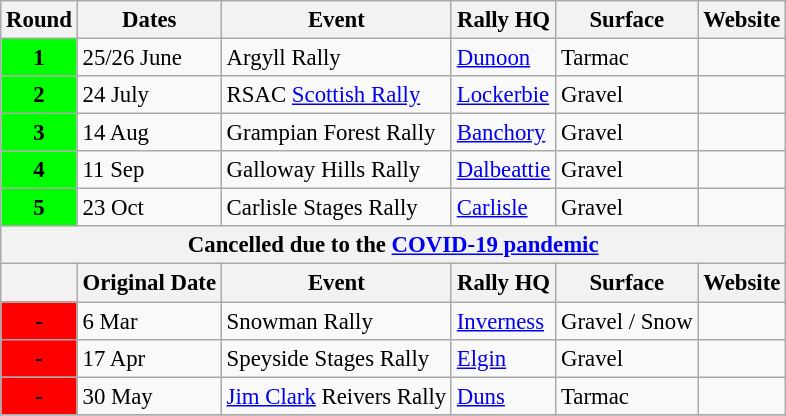<table class="wikitable" style="font-size: 95%;">
<tr>
<th>Round</th>
<th>Dates</th>
<th>Event</th>
<th>Rally HQ</th>
<th>Surface</th>
<th>Website</th>
</tr>
<tr>
<th style="background:#00FF00;">1</th>
<td>25/26 June</td>
<td>Argyll Rally</td>
<td><a href='#'>Dunoon</a></td>
<td>Tarmac</td>
<td></td>
</tr>
<tr>
<th style="background:#00FF00;">2</th>
<td>24 July</td>
<td>RSAC <a href='#'>Scottish Rally</a></td>
<td><a href='#'>Lockerbie</a></td>
<td>Gravel</td>
<td></td>
</tr>
<tr>
<th style="background:#00FF00;">3</th>
<td>14 Aug</td>
<td>Grampian Forest Rally</td>
<td><a href='#'>Banchory</a></td>
<td>Gravel</td>
<td></td>
</tr>
<tr>
<th style="background:#00FF00;">4</th>
<td>11 Sep</td>
<td>Galloway Hills Rally</td>
<td><a href='#'>Dalbeattie</a></td>
<td>Gravel</td>
<td></td>
</tr>
<tr>
<th style="background:#00FF00;">5</th>
<td>23 Oct</td>
<td>Carlisle Stages Rally</td>
<td><a href='#'>Carlisle</a></td>
<td>Gravel</td>
<td></td>
</tr>
<tr>
<th colspan=6>Cancelled due to the <a href='#'>COVID-19 pandemic</a></th>
</tr>
<tr>
<th></th>
<th>Original Date</th>
<th colspan="1">Event</th>
<th>Rally HQ</th>
<th>Surface</th>
<th>Website</th>
</tr>
<tr>
<th style="background:#FF0000;">-</th>
<td>6 Mar</td>
<td>Snowman Rally</td>
<td><a href='#'>Inverness</a></td>
<td>Gravel / Snow</td>
<td></td>
</tr>
<tr>
<th style="background:#FF0000;">-</th>
<td>17 Apr</td>
<td>Speyside Stages Rally</td>
<td><a href='#'>Elgin</a></td>
<td>Gravel</td>
<td></td>
</tr>
<tr>
<th style="background:#FF0000;">-</th>
<td>30 May</td>
<td><a href='#'>Jim Clark</a> Reivers Rally</td>
<td><a href='#'>Duns</a></td>
<td>Tarmac</td>
<td></td>
</tr>
<tr>
</tr>
</table>
